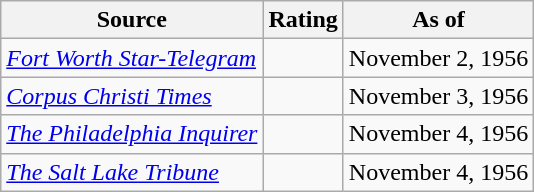<table class="wikitable nowrap" style="text-align:center">
<tr>
<th>Source</th>
<th>Rating</th>
<th>As of</th>
</tr>
<tr>
<td align="left"><em><a href='#'>Fort Worth Star-Telegram</a></em></td>
<td></td>
<td>November 2, 1956</td>
</tr>
<tr>
<td align="left"><em><a href='#'>Corpus Christi Times</a></em></td>
<td></td>
<td>November 3, 1956</td>
</tr>
<tr>
<td align="left"><em><a href='#'>The Philadelphia Inquirer</a></em></td>
<td></td>
<td>November 4, 1956</td>
</tr>
<tr>
<td align="left"><em><a href='#'>The Salt Lake Tribune</a></em></td>
<td></td>
<td>November 4, 1956</td>
</tr>
</table>
